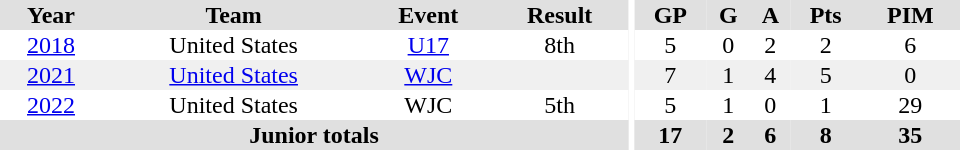<table border="0" cellpadding="1" cellspacing="0" ID="Table3" style="text-align:center; width:40em">
<tr bgcolor="#e0e0e0">
<th>Year</th>
<th>Team</th>
<th>Event</th>
<th>Result</th>
<th rowspan="99" bgcolor="#ffffff"></th>
<th>GP</th>
<th>G</th>
<th>A</th>
<th>Pts</th>
<th>PIM</th>
</tr>
<tr>
<td><a href='#'>2018</a></td>
<td>United States</td>
<td><a href='#'>U17</a></td>
<td>8th</td>
<td>5</td>
<td>0</td>
<td>2</td>
<td>2</td>
<td>6</td>
</tr>
<tr bgcolor="#f0f0f0">
<td><a href='#'>2021</a></td>
<td><a href='#'>United States</a></td>
<td><a href='#'>WJC</a></td>
<td></td>
<td>7</td>
<td>1</td>
<td>4</td>
<td>5</td>
<td>0</td>
</tr>
<tr>
<td><a href='#'>2022</a></td>
<td>United States</td>
<td>WJC</td>
<td>5th</td>
<td>5</td>
<td>1</td>
<td>0</td>
<td>1</td>
<td>29</td>
</tr>
<tr bgcolor="#e0e0e0">
<th colspan="4">Junior totals</th>
<th>17</th>
<th>2</th>
<th>6</th>
<th>8</th>
<th>35</th>
</tr>
</table>
